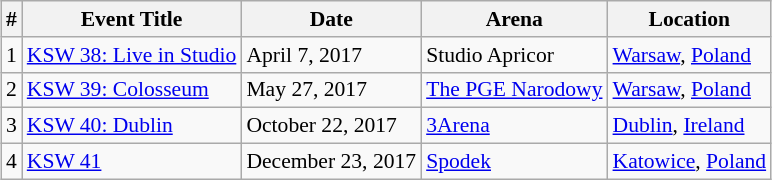<table class="sortable wikitable succession-box" style="margin:1.0em auto; font-size:90%;">
<tr>
<th scope="col">#</th>
<th scope="col">Event Title</th>
<th scope="col">Date</th>
<th scope="col">Arena</th>
<th scope="col">Location</th>
</tr>
<tr>
<td align=center>1</td>
<td><a href='#'>KSW 38: Live in Studio</a></td>
<td>April 7, 2017</td>
<td>Studio Apricor</td>
<td> <a href='#'>Warsaw</a>, <a href='#'>Poland</a></td>
</tr>
<tr>
<td align=center>2</td>
<td><a href='#'>KSW 39: Colosseum</a></td>
<td>May 27, 2017</td>
<td><a href='#'>The PGE Narodowy</a></td>
<td> <a href='#'>Warsaw</a>, <a href='#'>Poland</a></td>
</tr>
<tr>
<td align=center>3</td>
<td><a href='#'>KSW 40: Dublin</a></td>
<td>October 22, 2017</td>
<td><a href='#'>3Arena</a></td>
<td> <a href='#'>Dublin</a>, <a href='#'>Ireland</a></td>
</tr>
<tr>
<td align=center>4</td>
<td><a href='#'>KSW 41</a></td>
<td>December 23, 2017</td>
<td><a href='#'>Spodek</a></td>
<td> <a href='#'>Katowice</a>, <a href='#'>Poland</a></td>
</tr>
</table>
